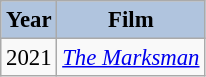<table class="wikitable" style="font-size:95%;">
<tr>
<th style="background:#B0C4DE;">Year</th>
<th style="background:#B0C4DE;">Film</th>
</tr>
<tr>
<td>2021</td>
<td><em><a href='#'>The Marksman</a></em></td>
</tr>
</table>
